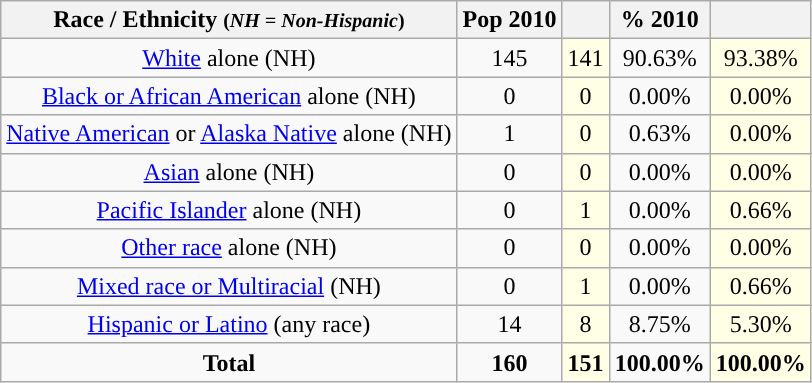<table class="wikitable" style="text-align:center;">
<tr>
<th>Race / Ethnicity <small>(<em>NH = Non-Hispanic</em>)</small></th>
<th>Pop 2010</th>
<th></th>
<th>% 2010</th>
<th></th>
</tr>
<tr>
<td><a href='#'>White</a> alone (NH)</td>
<td>145</td>
<td style='background: #ffffe6;'>141</td>
<td>90.63%</td>
<td style='background: #ffffe6;'>93.38%</td>
</tr>
<tr>
<td><a href='#'>Black or African American</a> alone (NH)</td>
<td>0</td>
<td style='background: #ffffe6;'>0</td>
<td>0.00%</td>
<td style='background: #ffffe6;'>0.00%</td>
</tr>
<tr>
<td><a href='#'>Native American</a> or <a href='#'>Alaska Native</a> alone (NH)</td>
<td>1</td>
<td style='background: #ffffe6;'>0</td>
<td>0.63%</td>
<td style='background: #ffffe6;'>0.00%</td>
</tr>
<tr>
<td><a href='#'>Asian</a> alone (NH)</td>
<td>0</td>
<td style='background: #ffffe6;'>0</td>
<td>0.00%</td>
<td style='background: #ffffe6;'>0.00%</td>
</tr>
<tr>
<td><a href='#'>Pacific Islander</a> alone (NH)</td>
<td>0</td>
<td style='background: #ffffe6;'>1</td>
<td>0.00%</td>
<td style='background: #ffffe6;'>0.66%</td>
</tr>
<tr>
<td><a href='#'>Other race</a> alone (NH)</td>
<td>0</td>
<td style='background: #ffffe6;'>0</td>
<td>0.00%</td>
<td style='background: #ffffe6;'>0.00%</td>
</tr>
<tr>
<td><a href='#'>Mixed race or Multiracial</a> (NH)</td>
<td>0</td>
<td style='background: #ffffe6;'>1</td>
<td>0.00%</td>
<td style='background: #ffffe6;'>0.66%</td>
</tr>
<tr>
<td><a href='#'>Hispanic or Latino</a> (any race)</td>
<td>14</td>
<td style='background: #ffffe6;'>8</td>
<td>8.75%</td>
<td style='background: #ffffe6;'>5.30%</td>
</tr>
<tr>
<td><strong>Total</strong></td>
<td><strong>160</strong></td>
<td style='background: #ffffe6;'><strong>151</strong></td>
<td><strong>100.00%</strong></td>
<td style='background: #ffffe6;'><strong>100.00%</strong></td>
</tr>
</table>
